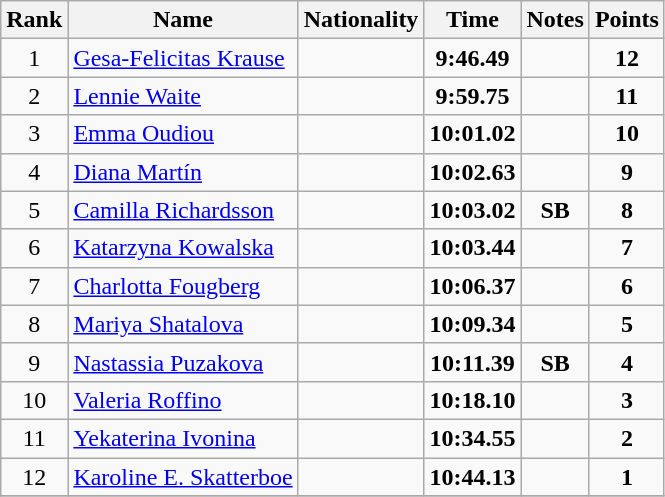<table class="wikitable sortable" style="text-align:center">
<tr>
<th>Rank</th>
<th>Name</th>
<th>Nationality</th>
<th>Time</th>
<th>Notes</th>
<th>Points</th>
</tr>
<tr>
<td>1</td>
<td align=left><a href='#'>Gesa-Felicitas Krause</a></td>
<td align=left></td>
<td><strong>9:46.49</strong></td>
<td></td>
<td><strong>12</strong></td>
</tr>
<tr>
<td>2</td>
<td align=left><a href='#'>Lennie Waite</a></td>
<td align=left></td>
<td><strong>9:59.75</strong></td>
<td></td>
<td><strong>11</strong></td>
</tr>
<tr>
<td>3</td>
<td align=left><a href='#'>Emma Oudiou</a></td>
<td align=left></td>
<td><strong>10:01.02</strong></td>
<td></td>
<td><strong>10</strong></td>
</tr>
<tr>
<td>4</td>
<td align=left><a href='#'>Diana Martín</a></td>
<td align=left></td>
<td><strong>10:02.63</strong></td>
<td></td>
<td><strong>9</strong></td>
</tr>
<tr>
<td>5</td>
<td align=left><a href='#'>Camilla Richardsson</a></td>
<td align=left></td>
<td><strong>10:03.02</strong></td>
<td><strong>SB </strong></td>
<td><strong>8</strong></td>
</tr>
<tr>
<td>6</td>
<td align=left><a href='#'>Katarzyna Kowalska</a></td>
<td align=left></td>
<td><strong>10:03.44</strong></td>
<td></td>
<td><strong>7</strong></td>
</tr>
<tr>
<td>7</td>
<td align=left><a href='#'>Charlotta Fougberg</a></td>
<td align=left></td>
<td><strong>10:06.37</strong></td>
<td></td>
<td><strong>6</strong></td>
</tr>
<tr>
<td>8</td>
<td align=left><a href='#'>Mariya Shatalova</a></td>
<td align=left></td>
<td><strong>10:09.34</strong></td>
<td></td>
<td><strong>5</strong></td>
</tr>
<tr>
<td>9</td>
<td align=left><a href='#'>Nastassia Puzakova</a></td>
<td align=left></td>
<td><strong>10:11.39</strong></td>
<td><strong>SB </strong></td>
<td><strong>4</strong></td>
</tr>
<tr>
<td>10</td>
<td align=left><a href='#'>Valeria Roffino</a></td>
<td align=left></td>
<td><strong>10:18.10</strong></td>
<td></td>
<td><strong>3</strong></td>
</tr>
<tr>
<td>11</td>
<td align=left><a href='#'>Yekaterina Ivonina</a></td>
<td align=left></td>
<td><strong>10:34.55</strong></td>
<td></td>
<td><strong>2</strong></td>
</tr>
<tr>
<td>12</td>
<td align=left><a href='#'>Karoline E. Skatterboe</a></td>
<td align=left></td>
<td><strong>10:44.13</strong></td>
<td></td>
<td><strong>1</strong></td>
</tr>
<tr>
</tr>
</table>
